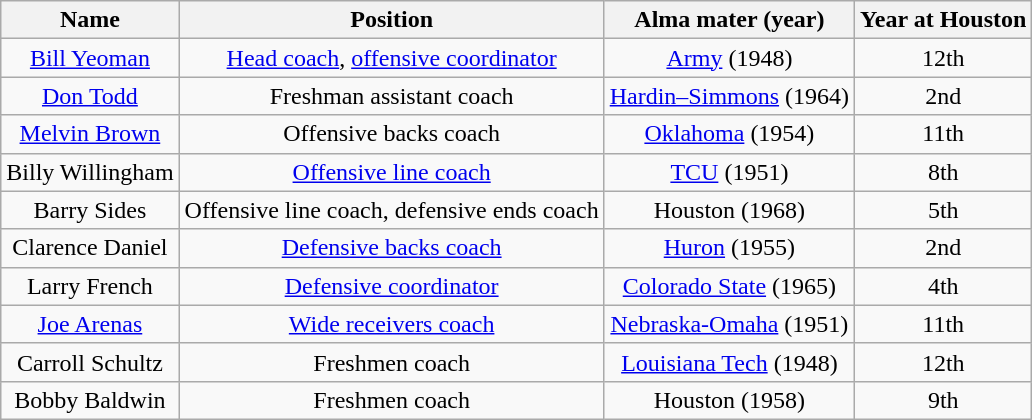<table class="wikitable">
<tr>
<th>Name</th>
<th>Position</th>
<th>Alma mater (year)</th>
<th>Year at Houston</th>
</tr>
<tr align="center">
<td><a href='#'>Bill Yeoman</a></td>
<td><a href='#'>Head coach</a>, <a href='#'>offensive coordinator</a></td>
<td><a href='#'>Army</a> (1948)</td>
<td>12th</td>
</tr>
<tr align="center">
<td><a href='#'>Don Todd</a></td>
<td>Freshman assistant coach</td>
<td><a href='#'>Hardin–Simmons</a> (1964)</td>
<td>2nd</td>
</tr>
<tr align="center">
<td><a href='#'>Melvin Brown</a></td>
<td>Offensive backs coach</td>
<td><a href='#'>Oklahoma</a> (1954)</td>
<td>11th</td>
</tr>
<tr align="center">
<td>Billy Willingham</td>
<td><a href='#'>Offensive line coach</a></td>
<td><a href='#'>TCU</a> (1951)</td>
<td>8th</td>
</tr>
<tr align="center">
<td>Barry Sides</td>
<td>Offensive line coach, defensive ends coach</td>
<td>Houston (1968)</td>
<td>5th</td>
</tr>
<tr align="center">
<td>Clarence Daniel</td>
<td><a href='#'>Defensive backs coach</a></td>
<td><a href='#'>Huron</a> (1955)</td>
<td>2nd</td>
</tr>
<tr align="center">
<td>Larry French</td>
<td><a href='#'>Defensive coordinator</a></td>
<td><a href='#'>Colorado State</a> (1965)</td>
<td>4th</td>
</tr>
<tr align="center">
<td><a href='#'>Joe Arenas</a></td>
<td><a href='#'>Wide receivers coach</a></td>
<td><a href='#'>Nebraska-Omaha</a> (1951)</td>
<td>11th</td>
</tr>
<tr align="center">
<td>Carroll Schultz</td>
<td>Freshmen coach</td>
<td><a href='#'>Louisiana Tech</a> (1948)</td>
<td>12th</td>
</tr>
<tr align="center">
<td>Bobby Baldwin</td>
<td>Freshmen coach</td>
<td>Houston (1958)</td>
<td>9th</td>
</tr>
</table>
